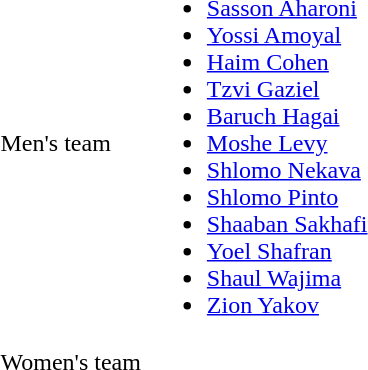<table>
<tr>
<td>Men's team<br></td>
<td><br><ul><li><a href='#'>Sasson Aharoni</a></li><li><a href='#'>Yossi Amoyal</a></li><li><a href='#'>Haim Cohen</a></li><li><a href='#'>Tzvi Gaziel</a></li><li><a href='#'>Baruch Hagai</a></li><li><a href='#'>Moshe Levy</a></li><li><a href='#'>Shlomo Nekava</a></li><li><a href='#'>Shlomo Pinto</a></li><li><a href='#'>Shaaban Sakhafi</a></li><li><a href='#'>Yoel Shafran</a></li><li><a href='#'>Shaul Wajima</a></li><li><a href='#'>Zion Yakov</a></li></ul></td>
<td></td>
<td></td>
</tr>
<tr>
<td>Women's team<br></td>
<td></td>
<td></td>
<td></td>
</tr>
</table>
